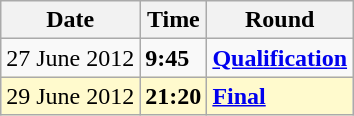<table class="wikitable">
<tr>
<th>Date</th>
<th>Time</th>
<th>Round</th>
</tr>
<tr>
<td>27 June 2012</td>
<td><strong>9:45</strong></td>
<td><strong><a href='#'>Qualification</a></strong></td>
</tr>
<tr style=background:lemonchiffon>
<td>29 June 2012</td>
<td><strong>21:20</strong></td>
<td><strong><a href='#'>Final</a></strong></td>
</tr>
</table>
